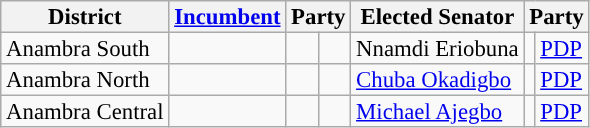<table class="sortable wikitable" style="font-size:95%;line-height:14px;">
<tr>
<th class="unsortable">District</th>
<th class="unsortable"><a href='#'>Incumbent</a></th>
<th colspan="2">Party</th>
<th class="unsortable">Elected Senator</th>
<th colspan="2">Party</th>
</tr>
<tr>
<td>Anambra South</td>
<td></td>
<td></td>
<td></td>
<td>Nnamdi Eriobuna</td>
<td style="background:"></td>
<td><a href='#'>PDP</a></td>
</tr>
<tr>
<td>Anambra North</td>
<td></td>
<td></td>
<td></td>
<td><a href='#'>Chuba Okadigbo</a></td>
<td style="background:"></td>
<td><a href='#'>PDP</a></td>
</tr>
<tr>
<td>Anambra Central</td>
<td></td>
<td></td>
<td></td>
<td><a href='#'>Michael Ajegbo</a></td>
<td style="background:"></td>
<td><a href='#'>PDP</a></td>
</tr>
</table>
